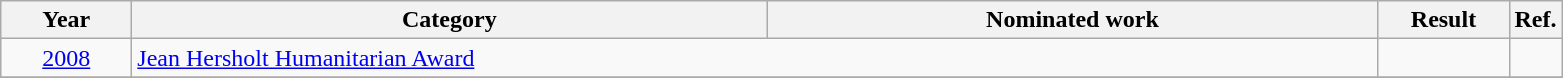<table class=wikitable>
<tr>
<th scope="col" style="width:5em;">Year</th>
<th scope="col" style="width:26em;">Category</th>
<th scope="col" style="width:25em;">Nominated work</th>
<th scope="col" style="width:5em;">Result</th>
<th>Ref.</th>
</tr>
<tr>
<td style="text-align:center;"><a href='#'>2008</a></td>
<td colspan=2><a href='#'>Jean Hersholt Humanitarian Award</a></td>
<td></td>
<td></td>
</tr>
<tr>
</tr>
</table>
